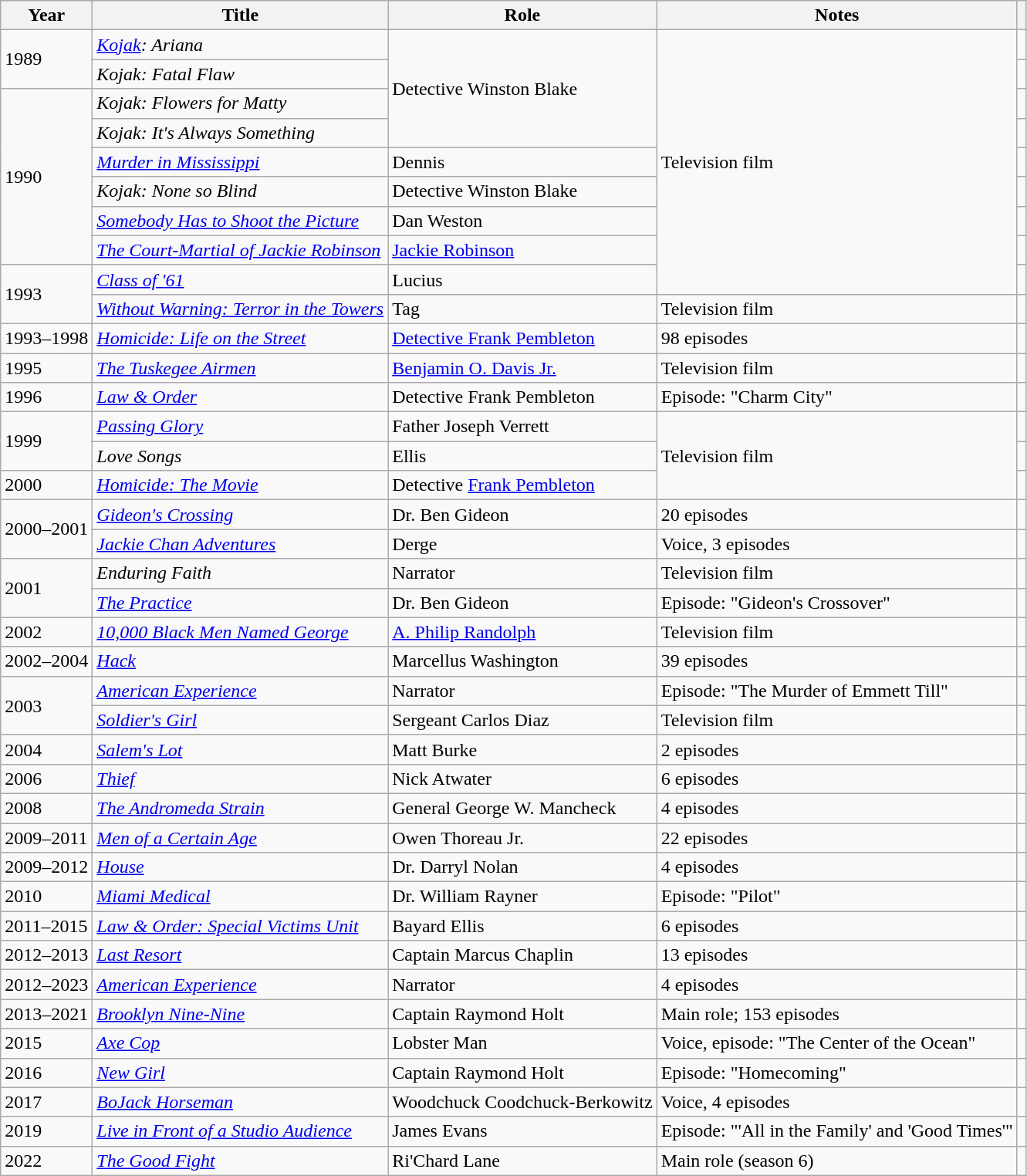<table class="wikitable sortable">
<tr>
<th>Year</th>
<th>Title</th>
<th>Role</th>
<th class="unsortable">Notes</th>
<th></th>
</tr>
<tr>
<td rowspan="2">1989</td>
<td><em><a href='#'>Kojak</a>: Ariana</em></td>
<td rowspan="4">Detective Winston Blake</td>
<td rowspan="9">Television film</td>
<td></td>
</tr>
<tr>
<td><em>Kojak: Fatal Flaw</em></td>
<td></td>
</tr>
<tr>
<td rowspan="6">1990</td>
<td><em>Kojak: Flowers for Matty</em></td>
<td></td>
</tr>
<tr>
<td><em>Kojak: It's Always Something</em></td>
<td></td>
</tr>
<tr>
<td><em><a href='#'>Murder in Mississippi</a></em></td>
<td>Dennis</td>
<td></td>
</tr>
<tr>
<td><em>Kojak: None so Blind</em></td>
<td>Detective Winston Blake</td>
<td></td>
</tr>
<tr>
<td><em><a href='#'>Somebody Has to Shoot the Picture</a></em></td>
<td>Dan Weston</td>
<td></td>
</tr>
<tr>
<td><em><a href='#'>The Court-Martial of Jackie Robinson</a></em></td>
<td><a href='#'>Jackie Robinson</a></td>
<td></td>
</tr>
<tr>
<td rowspan="2">1993</td>
<td><em><a href='#'>Class of '61</a></em></td>
<td>Lucius</td>
<td></td>
</tr>
<tr>
<td><em><a href='#'>Without Warning: Terror in the Towers</a></em></td>
<td>Tag</td>
<td>Television film</td>
<td></td>
</tr>
<tr>
<td>1993–1998</td>
<td><em><a href='#'>Homicide: Life on the Street</a></em></td>
<td><a href='#'>Detective Frank Pembleton</a></td>
<td>98 episodes</td>
<td></td>
</tr>
<tr>
<td>1995</td>
<td><em><a href='#'>The Tuskegee Airmen</a></em></td>
<td><a href='#'>Benjamin O. Davis Jr.</a></td>
<td>Television film</td>
<td></td>
</tr>
<tr>
<td>1996</td>
<td><em><a href='#'>Law & Order</a></em></td>
<td>Detective Frank Pembleton</td>
<td>Episode: "Charm City"</td>
<td></td>
</tr>
<tr>
<td rowspan="2">1999</td>
<td><em><a href='#'>Passing Glory</a></em></td>
<td>Father Joseph Verrett</td>
<td rowspan="3">Television film</td>
<td></td>
</tr>
<tr>
<td><em>Love Songs</em></td>
<td>Ellis</td>
<td></td>
</tr>
<tr>
<td>2000</td>
<td><em><a href='#'>Homicide: The Movie</a></em></td>
<td>Detective <a href='#'>Frank Pembleton</a></td>
<td></td>
</tr>
<tr>
<td rowspan="2">2000–2001</td>
<td><em><a href='#'>Gideon's Crossing</a></em></td>
<td>Dr. Ben Gideon</td>
<td>20 episodes</td>
<td></td>
</tr>
<tr>
<td><em><a href='#'>Jackie Chan Adventures</a></em></td>
<td>Derge</td>
<td>Voice, 3 episodes</td>
<td></td>
</tr>
<tr>
<td rowspan="2">2001</td>
<td><em>Enduring Faith</em></td>
<td>Narrator</td>
<td>Television film</td>
<td></td>
</tr>
<tr>
<td><em><a href='#'>The Practice</a></em></td>
<td>Dr. Ben Gideon</td>
<td>Episode: "Gideon's Crossover"</td>
<td></td>
</tr>
<tr>
<td>2002</td>
<td><em><a href='#'>10,000 Black Men Named George</a></em></td>
<td><a href='#'>A. Philip Randolph</a></td>
<td>Television film</td>
<td></td>
</tr>
<tr>
<td>2002–2004</td>
<td><em><a href='#'>Hack</a></em></td>
<td>Marcellus Washington</td>
<td>39 episodes</td>
<td></td>
</tr>
<tr>
<td rowspan="2">2003</td>
<td><em><a href='#'>American Experience</a></em></td>
<td>Narrator</td>
<td>Episode: "The Murder of Emmett Till"</td>
<td></td>
</tr>
<tr>
<td><em><a href='#'>Soldier's Girl</a></em></td>
<td>Sergeant Carlos Diaz</td>
<td>Television film</td>
<td></td>
</tr>
<tr>
<td>2004</td>
<td><em><a href='#'>Salem's Lot</a></em></td>
<td>Matt Burke</td>
<td>2 episodes</td>
<td></td>
</tr>
<tr>
<td>2006</td>
<td><em><a href='#'>Thief</a></em></td>
<td>Nick Atwater</td>
<td>6 episodes</td>
<td></td>
</tr>
<tr>
<td>2008</td>
<td><em><a href='#'>The Andromeda Strain</a></em></td>
<td>General George W. Mancheck</td>
<td>4 episodes</td>
<td></td>
</tr>
<tr>
<td>2009–2011</td>
<td><em><a href='#'>Men of a Certain Age</a></em></td>
<td>Owen Thoreau Jr.</td>
<td>22 episodes</td>
<td></td>
</tr>
<tr>
<td>2009–2012</td>
<td><em><a href='#'>House</a></em></td>
<td>Dr. Darryl Nolan</td>
<td>4 episodes</td>
<td></td>
</tr>
<tr>
<td>2010</td>
<td><em><a href='#'>Miami Medical</a></em></td>
<td>Dr. William Rayner</td>
<td>Episode: "Pilot"</td>
<td></td>
</tr>
<tr>
<td>2011–2015</td>
<td><em><a href='#'>Law & Order: Special Victims Unit</a></em></td>
<td>Bayard Ellis</td>
<td>6 episodes</td>
<td></td>
</tr>
<tr>
<td>2012–2013</td>
<td><em><a href='#'>Last Resort</a></em></td>
<td>Captain Marcus Chaplin</td>
<td>13 episodes</td>
<td></td>
</tr>
<tr>
<td>2012–2023</td>
<td><em><a href='#'>American Experience</a></em></td>
<td>Narrator</td>
<td>4 episodes</td>
<td></td>
</tr>
<tr>
<td>2013–2021</td>
<td><em><a href='#'>Brooklyn Nine-Nine</a></em></td>
<td>Captain Raymond Holt</td>
<td>Main role; 153 episodes</td>
<td></td>
</tr>
<tr>
<td>2015</td>
<td><em><a href='#'>Axe Cop</a></em></td>
<td>Lobster Man</td>
<td>Voice, episode: "The Center of the Ocean"</td>
<td></td>
</tr>
<tr>
<td>2016</td>
<td><em><a href='#'>New Girl</a></em></td>
<td>Captain Raymond Holt</td>
<td>Episode: "Homecoming"</td>
<td></td>
</tr>
<tr>
<td>2017</td>
<td><em><a href='#'>BoJack Horseman</a></em></td>
<td>Woodchuck Coodchuck-Berkowitz</td>
<td>Voice, 4 episodes</td>
<td></td>
</tr>
<tr>
<td>2019</td>
<td><em><a href='#'>Live in Front of a Studio Audience</a></em></td>
<td>James Evans</td>
<td>Episode: "'All in the Family' and 'Good Times'"</td>
<td></td>
</tr>
<tr>
<td>2022</td>
<td><em><a href='#'>The Good Fight</a></em></td>
<td>Ri'Chard Lane</td>
<td>Main role (season 6)</td>
<td></td>
</tr>
</table>
